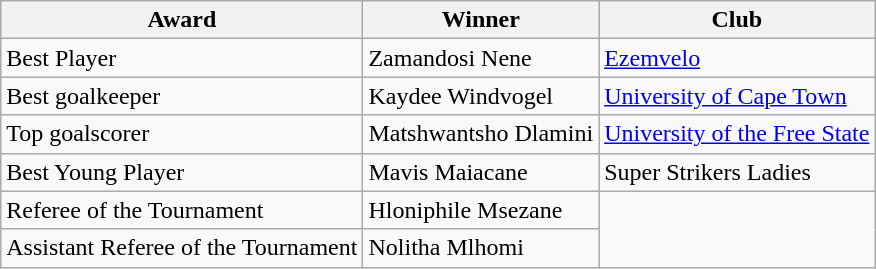<table class="wikitable">
<tr>
<th>Award</th>
<th>Winner</th>
<th>Club</th>
</tr>
<tr>
<td>Best Player</td>
<td>Zamandosi Nene</td>
<td><a href='#'>Ezemvelo</a></td>
</tr>
<tr>
<td>Best goalkeeper</td>
<td>Kaydee Windvogel</td>
<td><a href='#'>University of Cape Town</a></td>
</tr>
<tr>
<td>Top goalscorer</td>
<td>Matshwantsho Dlamini</td>
<td><a href='#'>University of the Free State</a></td>
</tr>
<tr>
<td>Best Young Player</td>
<td>Mavis Maiacane</td>
<td>Super Strikers Ladies</td>
</tr>
<tr>
<td>Referee of the Tournament</td>
<td>Hloniphile Msezane</td>
</tr>
<tr>
<td>Assistant Referee of the Tournament</td>
<td>Nolitha Mlhomi</td>
</tr>
</table>
